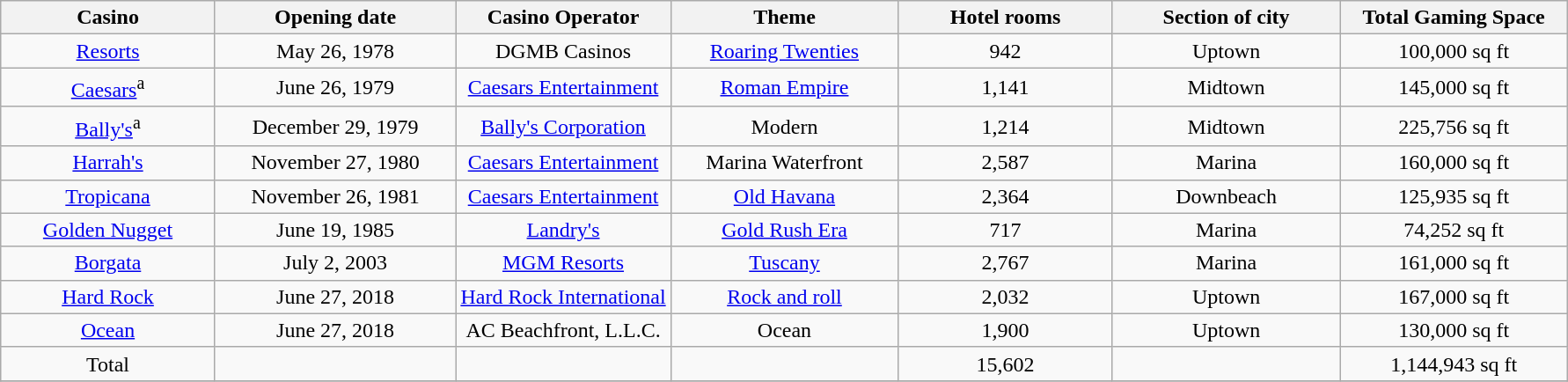<table class="wikitable sortable" style="text-align:center">
<tr>
<th width=155>Casino</th>
<th width=175>Opening date</th>
<th>Casino Operator</th>
<th width="165">Theme</th>
<th width=155>Hotel rooms</th>
<th width=165>Section of city</th>
<th width=165>Total Gaming Space</th>
</tr>
<tr>
<td><a href='#'>Resorts</a></td>
<td>May 26, 1978</td>
<td>DGMB Casinos</td>
<td><a href='#'>Roaring Twenties</a></td>
<td>942</td>
<td>Uptown</td>
<td>100,000 sq ft</td>
</tr>
<tr>
<td><a href='#'>Caesars</a><sup>a</sup></td>
<td>June 26, 1979</td>
<td><a href='#'>Caesars Entertainment</a></td>
<td><a href='#'>Roman Empire</a></td>
<td>1,141</td>
<td>Midtown</td>
<td>145,000 sq ft</td>
</tr>
<tr>
<td><a href='#'>Bally's</a><sup>a</sup></td>
<td>December 29, 1979</td>
<td><a href='#'>Bally's Corporation</a></td>
<td>Modern</td>
<td>1,214</td>
<td>Midtown</td>
<td>225,756 sq ft</td>
</tr>
<tr>
<td><a href='#'>Harrah's</a></td>
<td>November 27, 1980</td>
<td><a href='#'>Caesars Entertainment</a></td>
<td>Marina Waterfront</td>
<td>2,587</td>
<td>Marina</td>
<td>160,000 sq ft</td>
</tr>
<tr>
<td><a href='#'>Tropicana</a></td>
<td>November 26, 1981</td>
<td><a href='#'>Caesars Entertainment</a></td>
<td><a href='#'>Old Havana</a></td>
<td>2,364</td>
<td>Downbeach</td>
<td>125,935 sq ft</td>
</tr>
<tr>
<td><a href='#'>Golden Nugget</a></td>
<td>June 19, 1985</td>
<td><a href='#'>Landry's</a></td>
<td><a href='#'>Gold Rush Era</a></td>
<td>717</td>
<td>Marina</td>
<td>74,252 sq ft</td>
</tr>
<tr>
<td><a href='#'>Borgata</a></td>
<td>July 2, 2003</td>
<td><a href='#'>MGM Resorts</a></td>
<td><a href='#'>Tuscany</a></td>
<td>2,767</td>
<td>Marina</td>
<td>161,000 sq ft</td>
</tr>
<tr>
<td><a href='#'>Hard Rock</a></td>
<td>June 27, 2018</td>
<td><a href='#'>Hard Rock International</a></td>
<td><a href='#'>Rock and roll</a></td>
<td>2,032</td>
<td>Uptown</td>
<td>167,000 sq ft</td>
</tr>
<tr>
<td><a href='#'>Ocean</a></td>
<td>June 27, 2018</td>
<td>AC Beachfront, L.L.C.</td>
<td>Ocean</td>
<td>1,900</td>
<td>Uptown</td>
<td>130,000 sq ft</td>
</tr>
<tr>
<td>Total</td>
<td></td>
<td></td>
<td></td>
<td>15,602</td>
<td></td>
<td>1,144,943 sq ft</td>
</tr>
<tr>
</tr>
</table>
